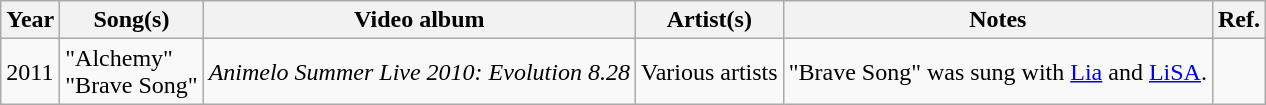<table class="wikitable">
<tr>
<th>Year</th>
<th>Song(s)</th>
<th>Video album</th>
<th>Artist(s)</th>
<th>Notes</th>
<th>Ref.</th>
</tr>
<tr>
<td>2011</td>
<td>"Alchemy"<br>"Brave Song"</td>
<td><em>Animelo Summer Live 2010: Evolution 8.28</em></td>
<td rowspan="1">Various artists</td>
<td>"Brave Song" was sung with <a href='#'>Lia</a> and <a href='#'>LiSA</a>.</td>
<td></td>
</tr>
</table>
